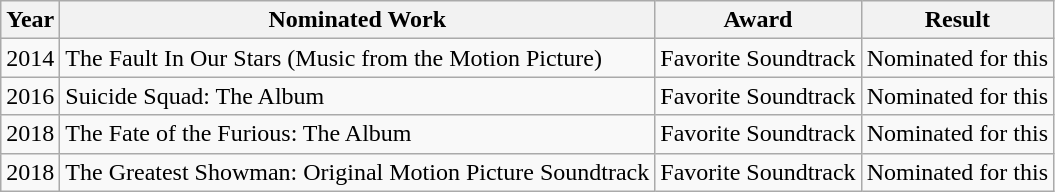<table class="wikitable">
<tr>
<th>Year</th>
<th>Nominated Work</th>
<th>Award</th>
<th>Result</th>
</tr>
<tr>
<td>2014</td>
<td>The Fault In Our Stars (Music from the Motion Picture)</td>
<td>Favorite Soundtrack</td>
<td>Nominated for this</td>
</tr>
<tr>
<td>2016</td>
<td>Suicide Squad: The Album</td>
<td>Favorite Soundtrack</td>
<td>Nominated for this</td>
</tr>
<tr>
<td>2018</td>
<td>The Fate of the Furious: The Album</td>
<td>Favorite Soundtrack</td>
<td>Nominated for this</td>
</tr>
<tr>
<td>2018</td>
<td>The Greatest Showman: Original Motion Picture Soundtrack</td>
<td>Favorite Soundtrack</td>
<td>Nominated for this</td>
</tr>
</table>
